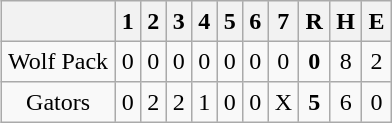<table align = right border="2" cellpadding="4" cellspacing="0" style="margin: 1em 1em 1em 1em; background: #F9F9F9; border: 1px #aaa solid; border-collapse: collapse;">
<tr align=center style="background: #F2F2F2;">
<th></th>
<th>1</th>
<th>2</th>
<th>3</th>
<th>4</th>
<th>5</th>
<th>6</th>
<th>7</th>
<th>R</th>
<th>H</th>
<th>E</th>
</tr>
<tr align=center>
<td>Wolf Pack</td>
<td>0</td>
<td>0</td>
<td>0</td>
<td>0</td>
<td>0</td>
<td>0</td>
<td>0</td>
<td><strong>0</strong></td>
<td>8</td>
<td>2</td>
</tr>
<tr align=center>
<td>Gators</td>
<td>0</td>
<td>2</td>
<td>2</td>
<td>1</td>
<td>0</td>
<td>0</td>
<td>X</td>
<td><strong>5</strong></td>
<td>6</td>
<td>0</td>
</tr>
</table>
